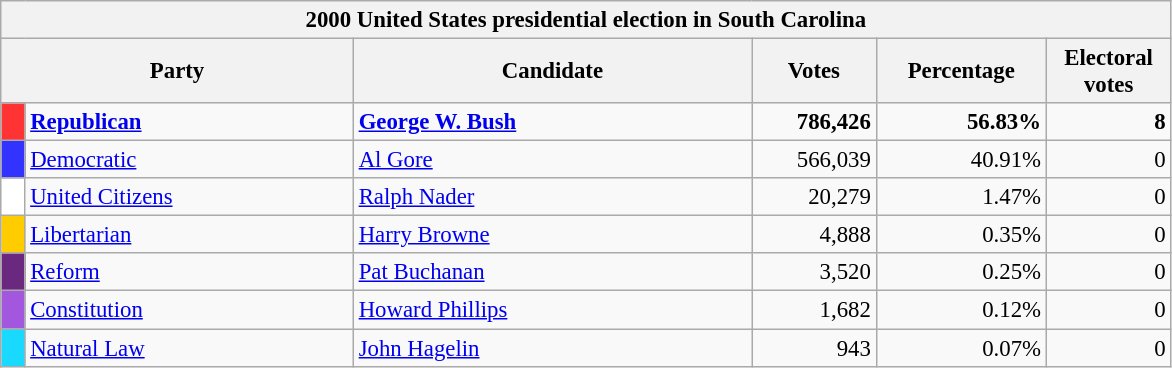<table class="wikitable" style="font-size: 95%;">
<tr>
<th colspan="6">2000 United States presidential election in South Carolina</th>
</tr>
<tr>
<th colspan="2" style="width: 15em">Party</th>
<th style="width: 17em">Candidate</th>
<th style="width: 5em">Votes</th>
<th style="width: 7em">Percentage</th>
<th style="width: 5em">Electoral votes</th>
</tr>
<tr>
<th style="background-color:#FF3333; width: 3px"></th>
<td style="width: 130px"><strong><a href='#'>Republican</a></strong></td>
<td><strong><a href='#'>George W. Bush</a></strong></td>
<td align="right"><strong>786,426</strong></td>
<td align="right"><strong>56.83%</strong></td>
<td align="right"><strong>8</strong></td>
</tr>
<tr>
<th style="background-color:#3333FF; width: 3px"></th>
<td style="width: 130px"><a href='#'>Democratic</a></td>
<td><a href='#'>Al Gore</a></td>
<td align="right">566,039</td>
<td align="right">40.91%</td>
<td align="right">0</td>
</tr>
<tr>
<th style="background-color:#FFFFFF; width: 3px"></th>
<td style="width: 130px"><a href='#'>United Citizens</a></td>
<td><a href='#'>Ralph Nader</a></td>
<td align="right">20,279</td>
<td align="right">1.47%</td>
<td align="right">0</td>
</tr>
<tr>
<th style="background-color:#FFCC00; width: 3px"></th>
<td style="width: 130px"><a href='#'>Libertarian</a></td>
<td><a href='#'>Harry Browne</a></td>
<td align="right">4,888</td>
<td align="right">0.35%</td>
<td align="right">0</td>
</tr>
<tr>
<th style="background-color:#6A287E; width: 3px"></th>
<td style="width: 130px"><a href='#'>Reform</a></td>
<td><a href='#'>Pat Buchanan</a></td>
<td align="right">3,520</td>
<td align="right">0.25%</td>
<td align="right">0</td>
</tr>
<tr>
<td style="background-color:#A356DE; width: 3px"></td>
<td><a href='#'>Constitution</a></td>
<td><a href='#'>Howard Phillips</a></td>
<td align="right">1,682</td>
<td align="right">0.12%</td>
<td align="right">0</td>
</tr>
<tr>
<td style="background-color:#1ad9ff; width: 3px"></td>
<td><a href='#'>Natural Law</a></td>
<td><a href='#'>John Hagelin</a></td>
<td align="right">943</td>
<td align="right">0.07%</td>
<td align="right">0</td>
</tr>
</table>
